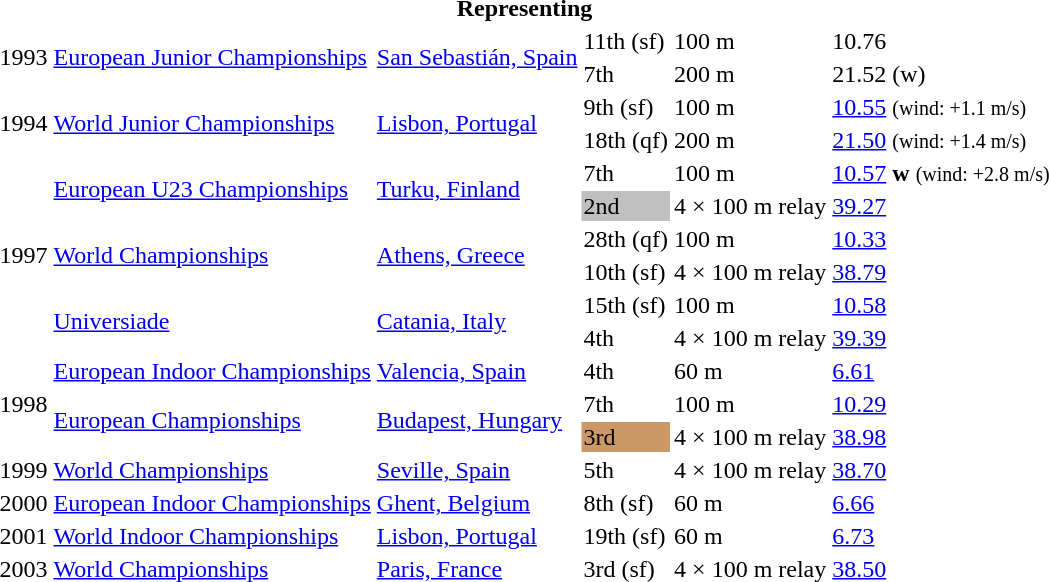<table>
<tr>
<th colspan="6">Representing </th>
</tr>
<tr>
<td rowspan=2>1993</td>
<td rowspan=2><a href='#'>European Junior Championships</a></td>
<td rowspan=2><a href='#'>San Sebastián, Spain</a></td>
<td>11th (sf)</td>
<td>100 m</td>
<td>10.76</td>
</tr>
<tr>
<td>7th</td>
<td>200 m</td>
<td>21.52 (w)</td>
</tr>
<tr>
<td rowspan=2>1994</td>
<td rowspan=2><a href='#'>World Junior Championships</a></td>
<td rowspan=2><a href='#'>Lisbon, Portugal</a></td>
<td>9th (sf)</td>
<td>100 m</td>
<td><a href='#'>10.55</a> <small>(wind: +1.1 m/s)</small></td>
</tr>
<tr>
<td>18th (qf)</td>
<td>200 m</td>
<td><a href='#'>21.50</a> <small>(wind: +1.4 m/s)</small></td>
</tr>
<tr>
<td rowspan=6>1997</td>
<td rowspan=2><a href='#'>European U23 Championships</a></td>
<td rowspan=2><a href='#'>Turku, Finland</a></td>
<td>7th</td>
<td>100 m</td>
<td><a href='#'>10.57</a> <strong>w</strong> <small>(wind: +2.8 m/s)</small></td>
</tr>
<tr>
<td bgcolor="silver">2nd</td>
<td>4 × 100 m relay</td>
<td><a href='#'>39.27</a></td>
</tr>
<tr>
<td rowspan=2><a href='#'>World Championships</a></td>
<td rowspan=2><a href='#'>Athens, Greece</a></td>
<td>28th (qf)</td>
<td>100 m</td>
<td><a href='#'>10.33</a></td>
</tr>
<tr>
<td>10th (sf)</td>
<td>4 × 100 m relay</td>
<td><a href='#'>38.79</a></td>
</tr>
<tr>
<td rowspan=2><a href='#'>Universiade</a></td>
<td rowspan=2><a href='#'>Catania, Italy</a></td>
<td>15th (sf)</td>
<td>100 m</td>
<td><a href='#'>10.58</a></td>
</tr>
<tr>
<td>4th</td>
<td>4 × 100 m relay</td>
<td><a href='#'>39.39</a></td>
</tr>
<tr>
<td rowspan=3>1998</td>
<td><a href='#'>European Indoor Championships</a></td>
<td><a href='#'>Valencia, Spain</a></td>
<td>4th</td>
<td>60 m</td>
<td><a href='#'>6.61</a></td>
</tr>
<tr>
<td rowspan=2><a href='#'>European Championships</a></td>
<td rowspan=2><a href='#'>Budapest, Hungary</a></td>
<td>7th</td>
<td>100 m</td>
<td><a href='#'>10.29</a></td>
</tr>
<tr>
<td bgcolor="cc9966">3rd</td>
<td>4 × 100 m relay</td>
<td><a href='#'>38.98</a></td>
</tr>
<tr>
<td>1999</td>
<td><a href='#'>World Championships</a></td>
<td><a href='#'>Seville, Spain</a></td>
<td>5th</td>
<td>4 × 100 m relay</td>
<td><a href='#'>38.70</a></td>
</tr>
<tr>
<td>2000</td>
<td><a href='#'>European Indoor Championships</a></td>
<td><a href='#'>Ghent, Belgium</a></td>
<td>8th (sf)</td>
<td>60 m</td>
<td><a href='#'>6.66</a></td>
</tr>
<tr>
<td>2001</td>
<td><a href='#'>World Indoor Championships</a></td>
<td><a href='#'>Lisbon, Portugal</a></td>
<td>19th (sf)</td>
<td>60 m</td>
<td><a href='#'>6.73</a></td>
</tr>
<tr>
<td>2003</td>
<td><a href='#'>World Championships</a></td>
<td><a href='#'>Paris, France</a></td>
<td>3rd (sf)</td>
<td>4 × 100 m relay</td>
<td><a href='#'>38.50</a></td>
</tr>
</table>
